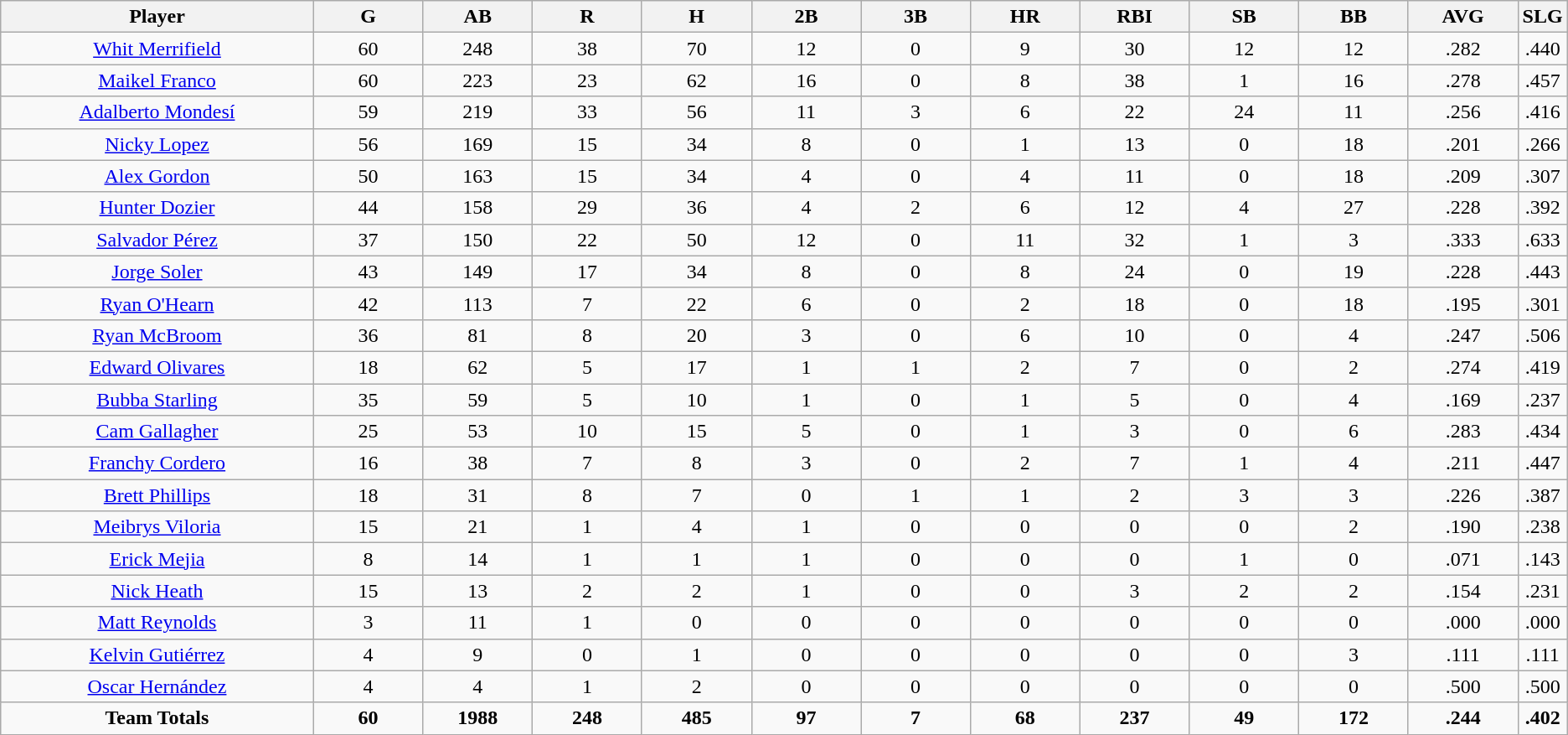<table class=wikitable style="text-align:center">
<tr>
<th bgcolor=#DDDDFF; width="20%">Player</th>
<th bgcolor=#DDDDFF; width="7%">G</th>
<th bgcolor=#DDDDFF; width="7%">AB</th>
<th bgcolor=#DDDDFF; width="7%">R</th>
<th bgcolor=#DDDDFF; width="7%">H</th>
<th bgcolor=#DDDDFF; width="7%">2B</th>
<th bgcolor=#DDDDFF; width="7%">3B</th>
<th bgcolor=#DDDDFF; width="7%">HR</th>
<th bgcolor=#DDDDFF; width="7%">RBI</th>
<th bgcolor=#DDDDFF; width="7%">SB</th>
<th bgcolor=#DDDDFF; width="7%">BB</th>
<th bgcolor=#DDDDFF; width="7%">AVG</th>
<th bgcolor=#DDDDFF; width="7%">SLG</th>
</tr>
<tr>
<td><a href='#'>Whit Merrifield</a></td>
<td>60</td>
<td>248</td>
<td>38</td>
<td>70</td>
<td>12</td>
<td>0</td>
<td>9</td>
<td>30</td>
<td>12</td>
<td>12</td>
<td>.282</td>
<td>.440</td>
</tr>
<tr>
<td><a href='#'>Maikel Franco</a></td>
<td>60</td>
<td>223</td>
<td>23</td>
<td>62</td>
<td>16</td>
<td>0</td>
<td>8</td>
<td>38</td>
<td>1</td>
<td>16</td>
<td>.278</td>
<td>.457</td>
</tr>
<tr>
<td><a href='#'>Adalberto Mondesí</a></td>
<td>59</td>
<td>219</td>
<td>33</td>
<td>56</td>
<td>11</td>
<td>3</td>
<td>6</td>
<td>22</td>
<td>24</td>
<td>11</td>
<td>.256</td>
<td>.416</td>
</tr>
<tr>
<td><a href='#'>Nicky Lopez</a></td>
<td>56</td>
<td>169</td>
<td>15</td>
<td>34</td>
<td>8</td>
<td>0</td>
<td>1</td>
<td>13</td>
<td>0</td>
<td>18</td>
<td>.201</td>
<td>.266</td>
</tr>
<tr>
<td><a href='#'>Alex Gordon</a></td>
<td>50</td>
<td>163</td>
<td>15</td>
<td>34</td>
<td>4</td>
<td>0</td>
<td>4</td>
<td>11</td>
<td>0</td>
<td>18</td>
<td>.209</td>
<td>.307</td>
</tr>
<tr>
<td><a href='#'>Hunter Dozier</a></td>
<td>44</td>
<td>158</td>
<td>29</td>
<td>36</td>
<td>4</td>
<td>2</td>
<td>6</td>
<td>12</td>
<td>4</td>
<td>27</td>
<td>.228</td>
<td>.392</td>
</tr>
<tr>
<td><a href='#'>Salvador Pérez</a></td>
<td>37</td>
<td>150</td>
<td>22</td>
<td>50</td>
<td>12</td>
<td>0</td>
<td>11</td>
<td>32</td>
<td>1</td>
<td>3</td>
<td>.333</td>
<td>.633</td>
</tr>
<tr>
<td><a href='#'>Jorge Soler</a></td>
<td>43</td>
<td>149</td>
<td>17</td>
<td>34</td>
<td>8</td>
<td>0</td>
<td>8</td>
<td>24</td>
<td>0</td>
<td>19</td>
<td>.228</td>
<td>.443</td>
</tr>
<tr>
<td><a href='#'>Ryan O'Hearn</a></td>
<td>42</td>
<td>113</td>
<td>7</td>
<td>22</td>
<td>6</td>
<td>0</td>
<td>2</td>
<td>18</td>
<td>0</td>
<td>18</td>
<td>.195</td>
<td>.301</td>
</tr>
<tr>
<td><a href='#'>Ryan McBroom</a></td>
<td>36</td>
<td>81</td>
<td>8</td>
<td>20</td>
<td>3</td>
<td>0</td>
<td>6</td>
<td>10</td>
<td>0</td>
<td>4</td>
<td>.247</td>
<td>.506</td>
</tr>
<tr>
<td><a href='#'>Edward Olivares</a></td>
<td>18</td>
<td>62</td>
<td>5</td>
<td>17</td>
<td>1</td>
<td>1</td>
<td>2</td>
<td>7</td>
<td>0</td>
<td>2</td>
<td>.274</td>
<td>.419</td>
</tr>
<tr>
<td><a href='#'>Bubba Starling</a></td>
<td>35</td>
<td>59</td>
<td>5</td>
<td>10</td>
<td>1</td>
<td>0</td>
<td>1</td>
<td>5</td>
<td>0</td>
<td>4</td>
<td>.169</td>
<td>.237</td>
</tr>
<tr>
<td><a href='#'>Cam Gallagher</a></td>
<td>25</td>
<td>53</td>
<td>10</td>
<td>15</td>
<td>5</td>
<td>0</td>
<td>1</td>
<td>3</td>
<td>0</td>
<td>6</td>
<td>.283</td>
<td>.434</td>
</tr>
<tr>
<td><a href='#'>Franchy Cordero</a></td>
<td>16</td>
<td>38</td>
<td>7</td>
<td>8</td>
<td>3</td>
<td>0</td>
<td>2</td>
<td>7</td>
<td>1</td>
<td>4</td>
<td>.211</td>
<td>.447</td>
</tr>
<tr>
<td><a href='#'>Brett Phillips</a></td>
<td>18</td>
<td>31</td>
<td>8</td>
<td>7</td>
<td>0</td>
<td>1</td>
<td>1</td>
<td>2</td>
<td>3</td>
<td>3</td>
<td>.226</td>
<td>.387</td>
</tr>
<tr>
<td><a href='#'>Meibrys Viloria</a></td>
<td>15</td>
<td>21</td>
<td>1</td>
<td>4</td>
<td>1</td>
<td>0</td>
<td>0</td>
<td>0</td>
<td>0</td>
<td>2</td>
<td>.190</td>
<td>.238</td>
</tr>
<tr>
<td><a href='#'>Erick Mejia</a></td>
<td>8</td>
<td>14</td>
<td>1</td>
<td>1</td>
<td>1</td>
<td>0</td>
<td>0</td>
<td>0</td>
<td>1</td>
<td>0</td>
<td>.071</td>
<td>.143</td>
</tr>
<tr>
<td><a href='#'>Nick Heath</a></td>
<td>15</td>
<td>13</td>
<td>2</td>
<td>2</td>
<td>1</td>
<td>0</td>
<td>0</td>
<td>3</td>
<td>2</td>
<td>2</td>
<td>.154</td>
<td>.231</td>
</tr>
<tr>
<td><a href='#'>Matt Reynolds</a></td>
<td>3</td>
<td>11</td>
<td>1</td>
<td>0</td>
<td>0</td>
<td>0</td>
<td>0</td>
<td>0</td>
<td>0</td>
<td>0</td>
<td>.000</td>
<td>.000</td>
</tr>
<tr>
<td><a href='#'>Kelvin Gutiérrez</a></td>
<td>4</td>
<td>9</td>
<td>0</td>
<td>1</td>
<td>0</td>
<td>0</td>
<td>0</td>
<td>0</td>
<td>0</td>
<td>3</td>
<td>.111</td>
<td>.111</td>
</tr>
<tr>
<td><a href='#'>Oscar Hernández</a></td>
<td>4</td>
<td>4</td>
<td>1</td>
<td>2</td>
<td>0</td>
<td>0</td>
<td>0</td>
<td>0</td>
<td>0</td>
<td>0</td>
<td>.500</td>
<td>.500</td>
</tr>
<tr>
<td><strong>Team Totals</strong></td>
<td><strong>60</strong></td>
<td><strong>1988</strong></td>
<td><strong>248</strong></td>
<td><strong>485</strong></td>
<td><strong>97</strong></td>
<td><strong>7</strong></td>
<td><strong>68</strong></td>
<td><strong>237</strong></td>
<td><strong>49</strong></td>
<td><strong>172</strong></td>
<td><strong>.244</strong></td>
<td><strong>.402</strong></td>
</tr>
</table>
